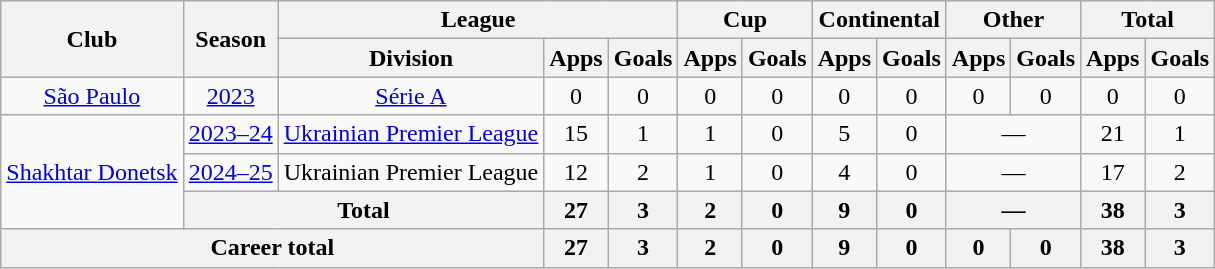<table class="wikitable" style="text-align: center;">
<tr>
<th rowspan="2">Club</th>
<th rowspan="2">Season</th>
<th colspan="3">League</th>
<th colspan="2">Cup</th>
<th colspan="2">Continental</th>
<th colspan="2">Other</th>
<th colspan="2">Total</th>
</tr>
<tr>
<th>Division</th>
<th>Apps</th>
<th>Goals</th>
<th>Apps</th>
<th>Goals</th>
<th>Apps</th>
<th>Goals</th>
<th>Apps</th>
<th>Goals</th>
<th>Apps</th>
<th>Goals</th>
</tr>
<tr>
<td><a href='#'>São Paulo</a></td>
<td><a href='#'>2023</a></td>
<td><a href='#'>Série A</a></td>
<td>0</td>
<td>0</td>
<td>0</td>
<td>0</td>
<td>0</td>
<td>0</td>
<td>0</td>
<td>0</td>
<td>0</td>
<td>0</td>
</tr>
<tr>
<td rowspan="3"><a href='#'>Shakhtar Donetsk</a></td>
<td><a href='#'>2023–24</a></td>
<td><a href='#'>Ukrainian Premier League</a></td>
<td>15</td>
<td>1</td>
<td>1</td>
<td>0</td>
<td>5</td>
<td>0</td>
<td colspan="2">—</td>
<td>21</td>
<td>1</td>
</tr>
<tr>
<td><a href='#'>2024–25</a></td>
<td>Ukrainian Premier League</td>
<td>12</td>
<td>2</td>
<td>1</td>
<td>0</td>
<td>4</td>
<td>0</td>
<td colspan="2">—</td>
<td>17</td>
<td>2</td>
</tr>
<tr>
<th colspan="2">Total</th>
<th>27</th>
<th>3</th>
<th>2</th>
<th>0</th>
<th>9</th>
<th>0</th>
<th colspan="2">—</th>
<th>38</th>
<th>3</th>
</tr>
<tr>
<th colspan="3">Career total</th>
<th>27</th>
<th>3</th>
<th>2</th>
<th>0</th>
<th>9</th>
<th>0</th>
<th>0</th>
<th>0</th>
<th>38</th>
<th>3</th>
</tr>
</table>
